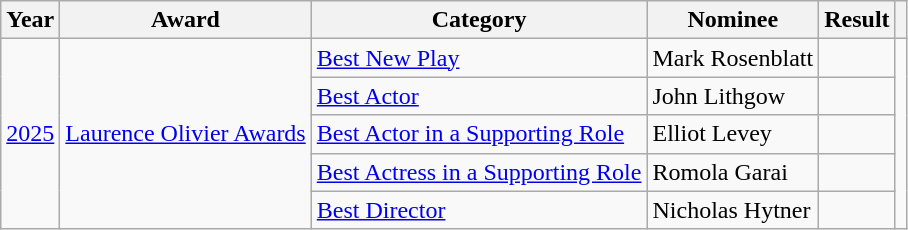<table class="wikitable">
<tr>
<th>Year</th>
<th>Award</th>
<th>Category</th>
<th>Nominee</th>
<th>Result</th>
<th></th>
</tr>
<tr>
<td rowspan="5"><a href='#'>2025</a></td>
<td rowspan="5"><a href='#'>Laurence Olivier Awards</a></td>
<td><a href='#'>Best New Play</a></td>
<td>Mark Rosenblatt</td>
<td></td>
<td rowspan="5"></td>
</tr>
<tr>
<td><a href='#'>Best Actor</a></td>
<td>John Lithgow</td>
<td></td>
</tr>
<tr>
<td><a href='#'>Best Actor in a Supporting Role</a></td>
<td>Elliot Levey</td>
<td></td>
</tr>
<tr>
<td><a href='#'>Best Actress in a Supporting Role</a></td>
<td>Romola Garai</td>
<td></td>
</tr>
<tr>
<td><a href='#'>Best Director</a></td>
<td>Nicholas Hytner</td>
<td></td>
</tr>
</table>
